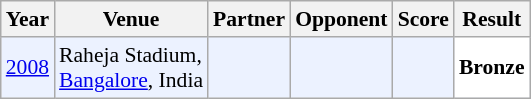<table class="sortable wikitable" style="font-size: 90%;">
<tr>
<th>Year</th>
<th>Venue</th>
<th>Partner</th>
<th>Opponent</th>
<th>Score</th>
<th>Result</th>
</tr>
<tr style="background:#ECF2FF">
<td align="center"><a href='#'>2008</a></td>
<td align="left">Raheja Stadium,<br><a href='#'>Bangalore</a>, India</td>
<td align="left"></td>
<td align="left"></td>
<td align="left"></td>
<td style="text-align:left; background:white"> <strong>Bronze</strong></td>
</tr>
</table>
